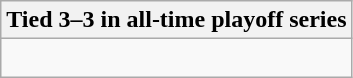<table class="wikitable collapsible collapsed">
<tr>
<th>Tied 3–3 in all-time playoff series</th>
</tr>
<tr>
<td><br>




</td>
</tr>
</table>
